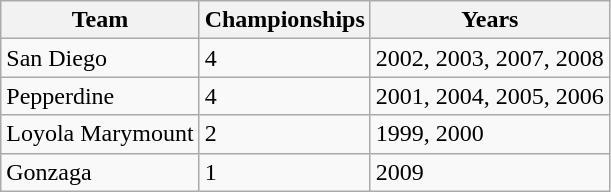<table class=wikitable sortable>
<tr>
<th>Team</th>
<th>Championships</th>
<th>Years</th>
</tr>
<tr>
<td>San Diego</td>
<td>4</td>
<td>2002, 2003, 2007, 2008</td>
</tr>
<tr>
<td>Pepperdine</td>
<td>4</td>
<td>2001, 2004, 2005, 2006</td>
</tr>
<tr>
<td>Loyola Marymount</td>
<td>2</td>
<td>1999, 2000</td>
</tr>
<tr>
<td>Gonzaga</td>
<td>1</td>
<td>2009</td>
</tr>
</table>
